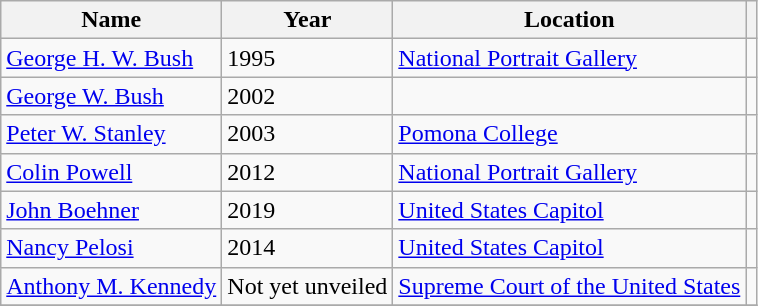<table class="wikitable">
<tr>
<th>Name</th>
<th>Year</th>
<th>Location</th>
<th></th>
</tr>
<tr>
<td><a href='#'>George H. W. Bush</a></td>
<td>1995</td>
<td><a href='#'>National Portrait Gallery</a></td>
<td></td>
</tr>
<tr>
<td><a href='#'>George W. Bush</a></td>
<td>2002</td>
<td></td>
<td></td>
</tr>
<tr>
<td><a href='#'>Peter W. Stanley</a></td>
<td>2003</td>
<td><a href='#'>Pomona College</a></td>
<td></td>
</tr>
<tr>
<td><a href='#'>Colin Powell</a></td>
<td>2012</td>
<td><a href='#'>National Portrait Gallery</a></td>
<td></td>
</tr>
<tr>
<td><a href='#'>John Boehner</a></td>
<td>2019</td>
<td><a href='#'>United States Capitol</a></td>
<td></td>
</tr>
<tr>
<td><a href='#'>Nancy Pelosi</a></td>
<td>2014</td>
<td><a href='#'>United States Capitol</a></td>
<td></td>
</tr>
<tr>
<td><a href='#'>Anthony M. Kennedy</a></td>
<td>Not yet unveiled</td>
<td><a href='#'>Supreme Court of the United States</a></td>
<td></td>
</tr>
<tr>
</tr>
</table>
